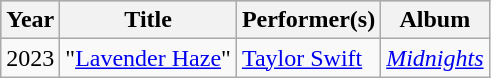<table class="wikitable">
<tr style="background:#b0c4de; text-align:center;">
<th>Year</th>
<th>Title</th>
<th>Performer(s)</th>
<th>Album</th>
</tr>
<tr>
<td>2023</td>
<td>"<a href='#'>Lavender Haze</a>"</td>
<td><a href='#'>Taylor Swift</a></td>
<td><em><a href='#'>Midnights</a></em></td>
</tr>
</table>
